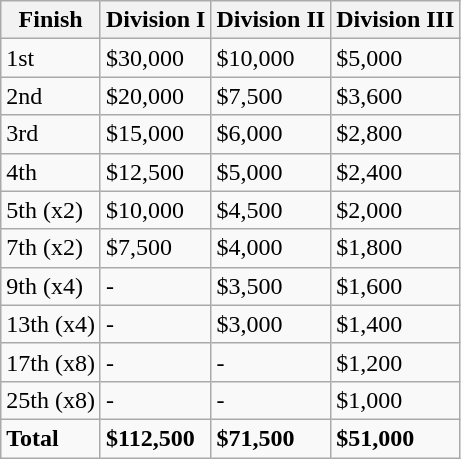<table class="wikitable">
<tr>
<th>Finish</th>
<th>Division I</th>
<th>Division II</th>
<th>Division III</th>
</tr>
<tr>
<td>1st</td>
<td>$30,000</td>
<td>$10,000</td>
<td>$5,000</td>
</tr>
<tr>
<td>2nd</td>
<td>$20,000</td>
<td>$7,500</td>
<td>$3,600</td>
</tr>
<tr>
<td>3rd</td>
<td>$15,000</td>
<td>$6,000</td>
<td>$2,800</td>
</tr>
<tr>
<td>4th</td>
<td>$12,500</td>
<td>$5,000</td>
<td>$2,400</td>
</tr>
<tr>
<td>5th (x2)</td>
<td>$10,000</td>
<td>$4,500</td>
<td>$2,000</td>
</tr>
<tr>
<td>7th (x2)</td>
<td>$7,500</td>
<td>$4,000</td>
<td>$1,800</td>
</tr>
<tr>
<td>9th (x4)</td>
<td>-</td>
<td>$3,500</td>
<td>$1,600</td>
</tr>
<tr>
<td>13th (x4)</td>
<td>-</td>
<td>$3,000</td>
<td>$1,400</td>
</tr>
<tr>
<td>17th (x8)</td>
<td>-</td>
<td>-</td>
<td>$1,200</td>
</tr>
<tr>
<td>25th (x8)</td>
<td>-</td>
<td>-</td>
<td>$1,000</td>
</tr>
<tr>
<td><strong>Total</strong></td>
<td><strong>$112,500</strong></td>
<td><strong>$71,500</strong></td>
<td><strong>$51,000</strong></td>
</tr>
</table>
